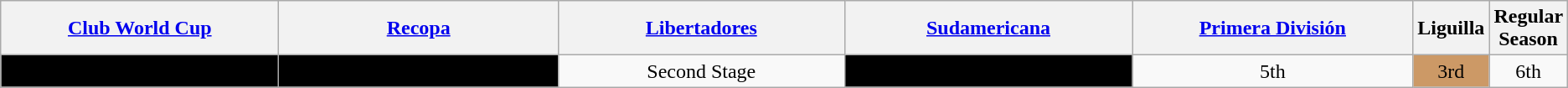<table class="wikitable">
<tr>
<th width= 20%><a href='#'>Club World Cup</a></th>
<th width= 20%><a href='#'>Recopa</a></th>
<th width= 20%><a href='#'>Libertadores</a></th>
<th width= 20%><a href='#'>Sudamericana</a></th>
<th width= 20%><a href='#'>Primera División</a></th>
<th width= 20%>Liguilla</th>
<th width= 20%>Regular Season</th>
</tr>
<tr align="center">
<td bgcolor = "#000000"></td>
<td bgcolor = "#000000"></td>
<td>Second Stage</td>
<td bgcolor = "#000000"></td>
<td>5th</td>
<td bgcolor="#cc9966">3rd</td>
<td>6th</td>
</tr>
</table>
